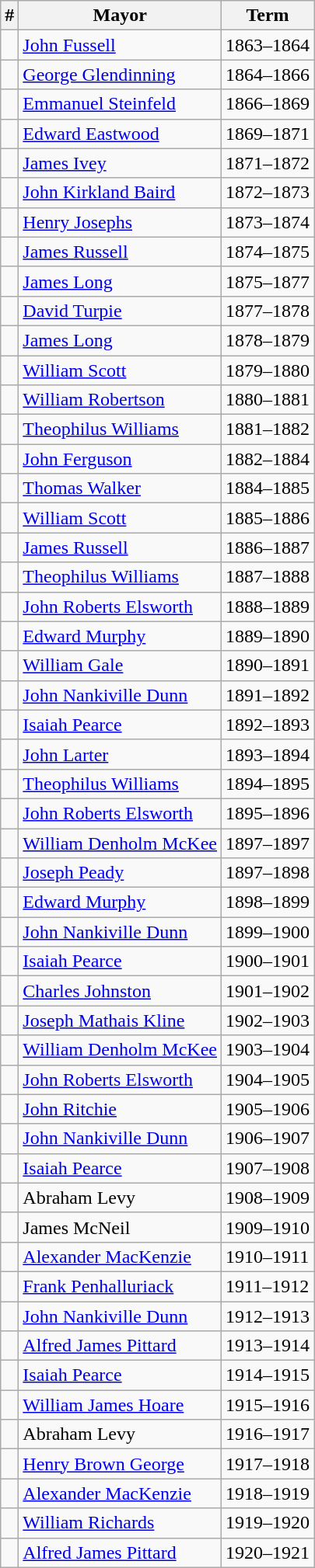<table class="wikitable">
<tr>
<th>#</th>
<th>Mayor</th>
<th>Term</th>
</tr>
<tr>
<td></td>
<td><a href='#'>John Fussell</a></td>
<td>1863–1864</td>
</tr>
<tr>
<td></td>
<td><a href='#'>George Glendinning</a></td>
<td>1864–1866</td>
</tr>
<tr>
<td></td>
<td><a href='#'>Emmanuel Steinfeld</a></td>
<td>1866–1869</td>
</tr>
<tr>
<td></td>
<td><a href='#'>Edward Eastwood</a></td>
<td>1869–1871</td>
</tr>
<tr>
<td></td>
<td><a href='#'>James Ivey</a></td>
<td>1871–1872</td>
</tr>
<tr>
<td></td>
<td><a href='#'>John Kirkland Baird</a></td>
<td>1872–1873</td>
</tr>
<tr>
<td></td>
<td><a href='#'>Henry Josephs</a></td>
<td>1873–1874</td>
</tr>
<tr>
<td></td>
<td><a href='#'>James Russell</a></td>
<td>1874–1875</td>
</tr>
<tr>
<td></td>
<td><a href='#'>James Long</a></td>
<td>1875–1877</td>
</tr>
<tr>
<td></td>
<td><a href='#'>David Turpie</a></td>
<td>1877–1878</td>
</tr>
<tr>
<td></td>
<td><a href='#'>James Long</a></td>
<td>1878–1879</td>
</tr>
<tr>
<td></td>
<td><a href='#'>William Scott</a></td>
<td>1879–1880</td>
</tr>
<tr>
<td></td>
<td><a href='#'>William Robertson</a></td>
<td>1880–1881</td>
</tr>
<tr>
<td></td>
<td><a href='#'>Theophilus Williams</a></td>
<td>1881–1882</td>
</tr>
<tr>
<td></td>
<td><a href='#'>John Ferguson</a></td>
<td>1882–1884</td>
</tr>
<tr>
<td></td>
<td><a href='#'>Thomas Walker</a></td>
<td>1884–1885</td>
</tr>
<tr>
<td></td>
<td><a href='#'>William Scott</a></td>
<td>1885–1886</td>
</tr>
<tr>
<td></td>
<td><a href='#'>James Russell</a></td>
<td>1886–1887</td>
</tr>
<tr>
<td></td>
<td><a href='#'>Theophilus Williams</a></td>
<td>1887–1888</td>
</tr>
<tr>
<td></td>
<td><a href='#'>John Roberts Elsworth</a></td>
<td>1888–1889</td>
</tr>
<tr>
<td></td>
<td><a href='#'>Edward Murphy</a></td>
<td>1889–1890</td>
</tr>
<tr>
<td></td>
<td><a href='#'>William Gale</a></td>
<td>1890–1891</td>
</tr>
<tr>
<td></td>
<td><a href='#'>John Nankiville Dunn</a></td>
<td>1891–1892</td>
</tr>
<tr>
<td></td>
<td><a href='#'>Isaiah Pearce</a></td>
<td>1892–1893</td>
</tr>
<tr>
<td></td>
<td><a href='#'>John Larter</a></td>
<td>1893–1894</td>
</tr>
<tr>
<td></td>
<td><a href='#'>Theophilus Williams</a></td>
<td>1894–1895</td>
</tr>
<tr>
<td></td>
<td><a href='#'>John Roberts Elsworth</a></td>
<td>1895–1896</td>
</tr>
<tr>
<td></td>
<td><a href='#'>William Denholm McKee</a></td>
<td>1897–1897</td>
</tr>
<tr>
<td></td>
<td><a href='#'>Joseph Peady</a></td>
<td>1897–1898</td>
</tr>
<tr>
<td></td>
<td><a href='#'>Edward Murphy</a></td>
<td>1898–1899</td>
</tr>
<tr>
<td></td>
<td><a href='#'>John Nankiville Dunn</a></td>
<td>1899–1900</td>
</tr>
<tr>
<td></td>
<td><a href='#'>Isaiah Pearce</a></td>
<td>1900–1901</td>
</tr>
<tr>
<td></td>
<td><a href='#'>Charles Johnston</a></td>
<td>1901–1902</td>
</tr>
<tr>
<td></td>
<td><a href='#'>Joseph Mathais Kline</a></td>
<td>1902–1903</td>
</tr>
<tr>
<td></td>
<td><a href='#'>William Denholm McKee</a></td>
<td>1903–1904</td>
</tr>
<tr>
<td></td>
<td><a href='#'>John Roberts Elsworth</a></td>
<td>1904–1905</td>
</tr>
<tr>
<td></td>
<td><a href='#'>John Ritchie</a></td>
<td>1905–1906</td>
</tr>
<tr>
<td></td>
<td><a href='#'>John Nankiville Dunn</a></td>
<td>1906–1907</td>
</tr>
<tr>
<td></td>
<td><a href='#'>Isaiah Pearce</a></td>
<td>1907–1908</td>
</tr>
<tr>
<td></td>
<td>Abraham Levy</td>
<td>1908–1909</td>
</tr>
<tr>
<td></td>
<td>James McNeil</td>
<td>1909–1910</td>
</tr>
<tr>
<td></td>
<td><a href='#'>Alexander MacKenzie</a></td>
<td>1910–1911</td>
</tr>
<tr>
<td></td>
<td><a href='#'>Frank Penhalluriack</a></td>
<td>1911–1912</td>
</tr>
<tr>
<td></td>
<td><a href='#'>John Nankiville Dunn</a></td>
<td>1912–1913</td>
</tr>
<tr>
<td></td>
<td><a href='#'>Alfred James Pittard</a></td>
<td>1913–1914</td>
</tr>
<tr>
<td></td>
<td><a href='#'>Isaiah Pearce</a></td>
<td>1914–1915</td>
</tr>
<tr>
<td></td>
<td><a href='#'>William James Hoare</a></td>
<td>1915–1916</td>
</tr>
<tr>
<td></td>
<td>Abraham Levy</td>
<td>1916–1917</td>
</tr>
<tr>
<td></td>
<td><a href='#'>Henry Brown George</a></td>
<td>1917–1918</td>
</tr>
<tr>
<td></td>
<td><a href='#'>Alexander MacKenzie</a></td>
<td>1918–1919</td>
</tr>
<tr>
<td></td>
<td><a href='#'>William Richards</a></td>
<td>1919–1920</td>
</tr>
<tr>
<td></td>
<td><a href='#'>Alfred James Pittard</a></td>
<td>1920–1921</td>
</tr>
</table>
